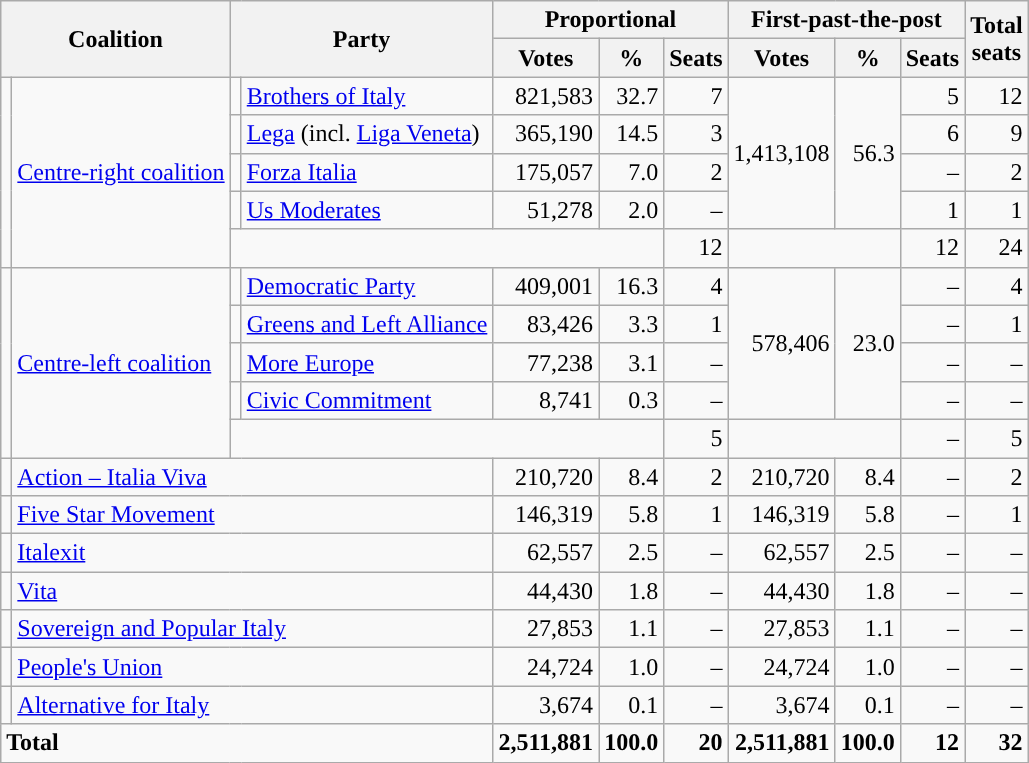<table class="wikitable" style="text-align:right">
<tr>
<th colspan="2" rowspan="2">Coalition</th>
<th colspan=2 rowspan=2>Party</th>
<th colspan="3"  style="text-align:center; vertical-align:top;">Proportional</th>
<th colspan="3"  style="text-align:center; vertical-align:top;">First-past-the-post</th>
<th style="text-align:center;" rowspan="2">Total<br>seats</th>
</tr>
<tr>
<th style="text-align:center; vertical-align:bottom;">Votes</th>
<th style="text-align:center; vertical-align:bottom;">%</th>
<th style="text-align:center; vertical-align:bottom;">Seats</th>
<th style="text-align:center; vertical-align:bottom;">Votes</th>
<th style="text-align:center; vertical-align:bottom;">%</th>
<th style="text-align:center; vertical-align:bottom;">Seats</th>
</tr>
<tr>
<td rowspan="5"></td>
<td style="text-align:left;" rowspan="5"><a href='#'>Centre-right coalition</a></td>
<td></td>
<td align=left><a href='#'>Brothers of Italy</a></td>
<td>821,583</td>
<td>32.7</td>
<td>7</td>
<td rowspan="4">1,413,108</td>
<td rowspan="4">56.3</td>
<td>5</td>
<td>12</td>
</tr>
<tr>
<td></td>
<td align=left><a href='#'>Lega</a> (incl. <a href='#'>Liga Veneta</a>)</td>
<td>365,190</td>
<td>14.5</td>
<td>3</td>
<td>6</td>
<td>9</td>
</tr>
<tr>
<td></td>
<td align=left><a href='#'>Forza Italia</a></td>
<td>175,057</td>
<td>7.0</td>
<td>2</td>
<td>–</td>
<td>2</td>
</tr>
<tr>
<td></td>
<td align=left><a href='#'>Us Moderates</a></td>
<td>51,278</td>
<td>2.0</td>
<td>–</td>
<td>1</td>
<td>1</td>
</tr>
<tr>
<td colspan="4" style="text-align:left;"></td>
<td>12</td>
<td colspan="2"></td>
<td>12</td>
<td>24</td>
</tr>
<tr>
<td rowspan="5"></td>
<td style="text-align:left;" rowspan="5"><a href='#'>Centre-left coalition</a></td>
<td></td>
<td align=left><a href='#'>Democratic Party</a></td>
<td>409,001</td>
<td>16.3</td>
<td>4</td>
<td rowspan="4">578,406</td>
<td rowspan="4">23.0</td>
<td>–</td>
<td>4</td>
</tr>
<tr>
<td></td>
<td align=left><a href='#'>Greens and Left Alliance</a></td>
<td>83,426</td>
<td>3.3</td>
<td>1</td>
<td>–</td>
<td>1</td>
</tr>
<tr>
<td></td>
<td align=left><a href='#'>More Europe</a></td>
<td>77,238</td>
<td>3.1</td>
<td>–</td>
<td>–</td>
<td>–</td>
</tr>
<tr>
<td></td>
<td align=left><a href='#'>Civic Commitment</a></td>
<td>8,741</td>
<td>0.3</td>
<td>–</td>
<td>–</td>
<td>–</td>
</tr>
<tr>
<td colspan="4" style="text-align:left;"></td>
<td>5</td>
<td colspan="2"></td>
<td>–</td>
<td>5</td>
</tr>
<tr>
<td style="background:"></td>
<td colspan="3" style="text-align:left;"><a href='#'>Action – Italia Viva</a></td>
<td>210,720</td>
<td>8.4</td>
<td>2</td>
<td>210,720</td>
<td>8.4</td>
<td>–</td>
<td>2</td>
</tr>
<tr 、>
<td style="background:"></td>
<td colspan="3" style="text-align:left;"><a href='#'>Five Star Movement</a></td>
<td>146,319</td>
<td>5.8</td>
<td>1</td>
<td>146,319</td>
<td>5.8</td>
<td>–</td>
<td>1</td>
</tr>
<tr 、>
<td style="background:"></td>
<td colspan="3" style="text-align:left;"><a href='#'>Italexit</a></td>
<td>62,557</td>
<td>2.5</td>
<td>–</td>
<td>62,557</td>
<td>2.5</td>
<td>–</td>
<td>–</td>
</tr>
<tr 、>
<td style="background:"></td>
<td colspan="3" style="text-align:left;"><a href='#'>Vita</a></td>
<td>44,430</td>
<td>1.8</td>
<td>–</td>
<td>44,430</td>
<td>1.8</td>
<td>–</td>
<td>–</td>
</tr>
<tr 、>
<td style="background:"></td>
<td colspan="3" style="text-align:left;"><a href='#'>Sovereign and Popular Italy</a></td>
<td>27,853</td>
<td>1.1</td>
<td>–</td>
<td>27,853</td>
<td>1.1</td>
<td>–</td>
<td>–</td>
</tr>
<tr 、>
<td style="background:"></td>
<td colspan="3" style="text-align:left;"><a href='#'>People's Union</a></td>
<td>24,724</td>
<td>1.0</td>
<td>–</td>
<td>24,724</td>
<td>1.0</td>
<td>–</td>
<td>–</td>
</tr>
<tr 、>
<td style="background:"></td>
<td colspan="3" style="text-align:left;"><a href='#'>Alternative for Italy</a></td>
<td>3,674</td>
<td>0.1</td>
<td>–</td>
<td>3,674</td>
<td>0.1</td>
<td>–</td>
<td>–</td>
</tr>
<tr>
<td colspan="4" style="text-align:left;"><strong>Total</strong></td>
<td><strong>2,511,881</strong></td>
<td><strong>100.0</strong></td>
<td><strong>20</strong></td>
<td><strong>2,511,881</strong></td>
<td><strong>100.0</strong></td>
<td><strong>12</strong></td>
<td><strong>32</strong></td>
</tr>
</table>
